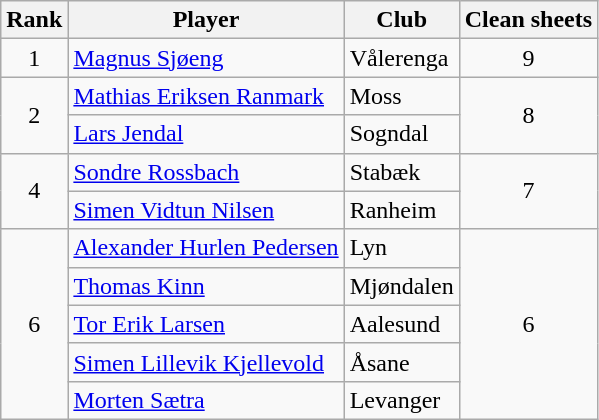<table class="wikitable" style="text-align:center">
<tr>
<th>Rank</th>
<th>Player</th>
<th>Club</th>
<th>Clean sheets</th>
</tr>
<tr>
<td>1</td>
<td align=left> <a href='#'>Magnus Sjøeng</a></td>
<td align=left>Vålerenga</td>
<td>9</td>
</tr>
<tr>
<td rowspan=2>2</td>
<td align=left> <a href='#'>Mathias Eriksen Ranmark</a></td>
<td align=left>Moss</td>
<td rowspan=2>8</td>
</tr>
<tr>
<td align=left> <a href='#'>Lars Jendal</a></td>
<td align=left>Sogndal</td>
</tr>
<tr>
<td rowspan="2">4</td>
<td align=left> <a href='#'>Sondre Rossbach</a></td>
<td align=left>Stabæk</td>
<td rowspan="2">7</td>
</tr>
<tr>
<td align=left> <a href='#'>Simen Vidtun Nilsen</a></td>
<td align=left>Ranheim</td>
</tr>
<tr>
<td rowspan=5>6</td>
<td align=left> <a href='#'>Alexander Hurlen Pedersen</a></td>
<td align=left>Lyn</td>
<td rowspan=5>6</td>
</tr>
<tr>
<td align=left> <a href='#'>Thomas Kinn</a></td>
<td align=left>Mjøndalen</td>
</tr>
<tr>
<td align=left> <a href='#'>Tor Erik Larsen</a></td>
<td align=left>Aalesund</td>
</tr>
<tr>
<td align=left> <a href='#'>Simen Lillevik Kjellevold</a></td>
<td align=left>Åsane</td>
</tr>
<tr>
<td align=left> <a href='#'>Morten Sætra</a></td>
<td align=left>Levanger</td>
</tr>
</table>
